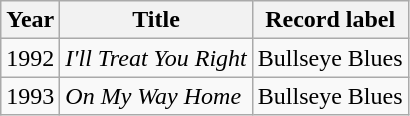<table class="wikitable sortable">
<tr>
<th>Year</th>
<th>Title</th>
<th>Record label</th>
</tr>
<tr>
<td>1992</td>
<td><em>I'll Treat You Right</em></td>
<td style="text-align:center;">Bullseye Blues</td>
</tr>
<tr>
<td>1993</td>
<td><em>On My Way Home</em></td>
<td style="text-align:center;">Bullseye Blues</td>
</tr>
</table>
